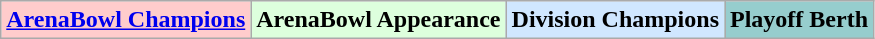<table class="wikitable">
<tr>
<td bgcolor="#FFCCCC"><strong><a href='#'>ArenaBowl Champions</a></strong></td>
<td bgcolor="#DDFFDD"><strong>ArenaBowl Appearance</strong></td>
<td bgcolor="#D0E7FF"><strong>Division Champions</strong></td>
<td bgcolor="#96CDCD"><strong>Playoff Berth</strong></td>
</tr>
</table>
